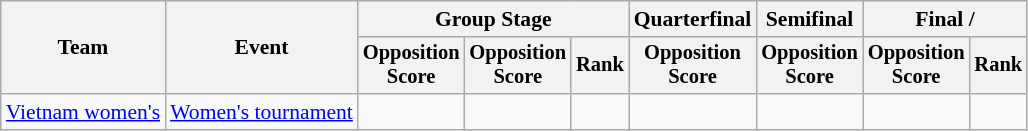<table class=wikitable style=font-size:90%;text-align:center>
<tr>
<th rowspan=2>Team</th>
<th rowspan=2>Event</th>
<th colspan="3">Group Stage</th>
<th>Quarterfinal</th>
<th>Semifinal</th>
<th colspan=2>Final / </th>
</tr>
<tr style=font-size:95%>
<th>Opposition<br>Score</th>
<th>Opposition<br>Score</th>
<th>Rank</th>
<th>Opposition<br>Score</th>
<th>Opposition<br>Score</th>
<th>Opposition<br>Score</th>
<th>Rank</th>
</tr>
<tr>
<td align=left><a href='#'>Vietnam women's</a></td>
<td align=left><a href='#'>Women's tournament</a></td>
<td></td>
<td></td>
<td></td>
<td></td>
<td></td>
<td></td>
<td></td>
</tr>
</table>
